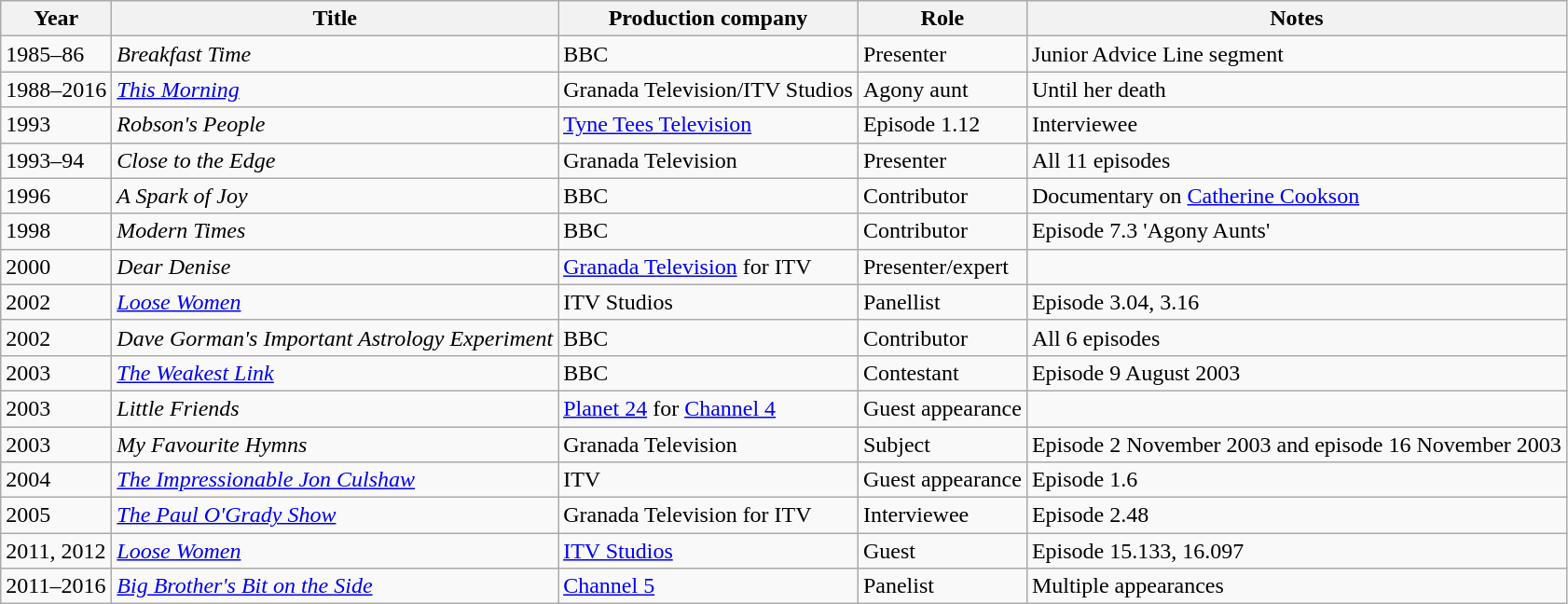<table class="wikitable">
<tr>
<th>Year</th>
<th>Title</th>
<th>Production company</th>
<th>Role</th>
<th>Notes</th>
</tr>
<tr>
<td>1985–86</td>
<td><em>Breakfast Time</em></td>
<td>BBC</td>
<td>Presenter</td>
<td>Junior Advice Line segment</td>
</tr>
<tr>
<td>1988–2016</td>
<td><em><a href='#'>This Morning</a></em></td>
<td>Granada Television/ITV Studios</td>
<td>Agony aunt</td>
<td>Until her death</td>
</tr>
<tr>
<td>1993</td>
<td><em>Robson's People</em></td>
<td><a href='#'>Tyne Tees Television</a></td>
<td>Episode 1.12</td>
<td>Interviewee</td>
</tr>
<tr>
<td>1993–94</td>
<td><em>Close to the Edge</em></td>
<td>Granada Television</td>
<td>Presenter</td>
<td>All 11 episodes</td>
</tr>
<tr>
<td>1996</td>
<td><em>A Spark of Joy</em></td>
<td>BBC</td>
<td>Contributor</td>
<td>Documentary on <a href='#'>Catherine Cookson</a></td>
</tr>
<tr>
<td>1998</td>
<td><em>Modern Times</em></td>
<td>BBC</td>
<td>Contributor</td>
<td>Episode 7.3 'Agony Aunts'</td>
</tr>
<tr>
<td>2000</td>
<td><em>Dear Denise</em></td>
<td><a href='#'>Granada Television</a> for ITV</td>
<td>Presenter/expert</td>
<td></td>
</tr>
<tr>
<td>2002</td>
<td><em><a href='#'>Loose Women</a></em></td>
<td>ITV Studios</td>
<td>Panellist</td>
<td>Episode 3.04, 3.16</td>
</tr>
<tr>
<td>2002</td>
<td><em>Dave Gorman's Important Astrology Experiment</em></td>
<td>BBC</td>
<td>Contributor</td>
<td>All 6 episodes</td>
</tr>
<tr>
<td>2003</td>
<td><em><a href='#'>The Weakest Link</a></em></td>
<td>BBC</td>
<td>Contestant</td>
<td>Episode 9 August 2003</td>
</tr>
<tr>
<td>2003</td>
<td><em>Little Friends</em></td>
<td><a href='#'>Planet 24</a> for <a href='#'>Channel 4</a></td>
<td>Guest appearance</td>
<td></td>
</tr>
<tr>
<td>2003</td>
<td><em>My Favourite Hymns</em></td>
<td>Granada Television</td>
<td>Subject</td>
<td>Episode 2 November 2003 and episode 16 November 2003</td>
</tr>
<tr>
<td>2004</td>
<td><em><a href='#'>The Impressionable Jon Culshaw</a></em></td>
<td>ITV</td>
<td>Guest appearance</td>
<td>Episode 1.6</td>
</tr>
<tr>
<td>2005</td>
<td><em><a href='#'>The Paul O'Grady Show</a></em></td>
<td>Granada Television for ITV</td>
<td>Interviewee</td>
<td>Episode 2.48</td>
</tr>
<tr>
<td>2011, 2012</td>
<td><em><a href='#'>Loose Women</a></em></td>
<td><a href='#'>ITV Studios</a></td>
<td>Guest</td>
<td>Episode 15.133, 16.097</td>
</tr>
<tr>
<td>2011–2016</td>
<td><em><a href='#'>Big Brother's Bit on the Side</a></em></td>
<td><a href='#'>Channel 5</a></td>
<td>Panelist</td>
<td>Multiple appearances</td>
</tr>
</table>
